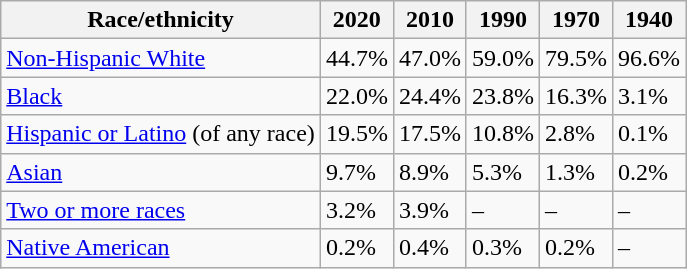<table class="wikitable">
<tr>
<th>Race/ethnicity</th>
<th>2020</th>
<th>2010</th>
<th>1990</th>
<th>1970</th>
<th>1940</th>
</tr>
<tr>
<td><a href='#'>Non-Hispanic White</a></td>
<td>44.7%</td>
<td>47.0%</td>
<td>59.0%</td>
<td>79.5%</td>
<td>96.6%</td>
</tr>
<tr>
<td><a href='#'>Black</a></td>
<td>22.0%</td>
<td>24.4%</td>
<td>23.8%</td>
<td>16.3%</td>
<td>3.1%</td>
</tr>
<tr>
<td><a href='#'>Hispanic or Latino</a> (of any race)</td>
<td>19.5%</td>
<td>17.5%</td>
<td>10.8%</td>
<td>2.8%</td>
<td>0.1%</td>
</tr>
<tr>
<td><a href='#'>Asian</a></td>
<td>9.7%</td>
<td>8.9%</td>
<td>5.3%</td>
<td>1.3%</td>
<td>0.2%</td>
</tr>
<tr>
<td><a href='#'>Two or more races</a></td>
<td>3.2%</td>
<td>3.9%</td>
<td>–</td>
<td>–</td>
<td>–</td>
</tr>
<tr>
<td><a href='#'>Native American</a></td>
<td>0.2%</td>
<td>0.4%</td>
<td>0.3%</td>
<td>0.2%</td>
<td>–</td>
</tr>
</table>
